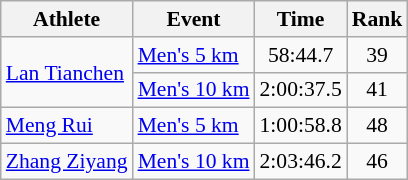<table class="wikitable" style="text-align:center; font-size:90%;">
<tr>
<th>Athlete</th>
<th>Event</th>
<th>Time</th>
<th>Rank</th>
</tr>
<tr>
<td align=left rowspan=2><a href='#'>Lan Tianchen</a></td>
<td align=left><a href='#'>Men's 5 km</a></td>
<td>58:44.7</td>
<td>39</td>
</tr>
<tr>
<td align=left><a href='#'>Men's 10 km</a></td>
<td>2:00:37.5</td>
<td>41</td>
</tr>
<tr>
<td align=left><a href='#'>Meng Rui</a></td>
<td align=left><a href='#'>Men's 5 km</a></td>
<td>1:00:58.8</td>
<td>48</td>
</tr>
<tr>
<td align=left><a href='#'>Zhang Ziyang</a></td>
<td align=left><a href='#'>Men's 10 km</a></td>
<td>2:03:46.2</td>
<td>46</td>
</tr>
</table>
